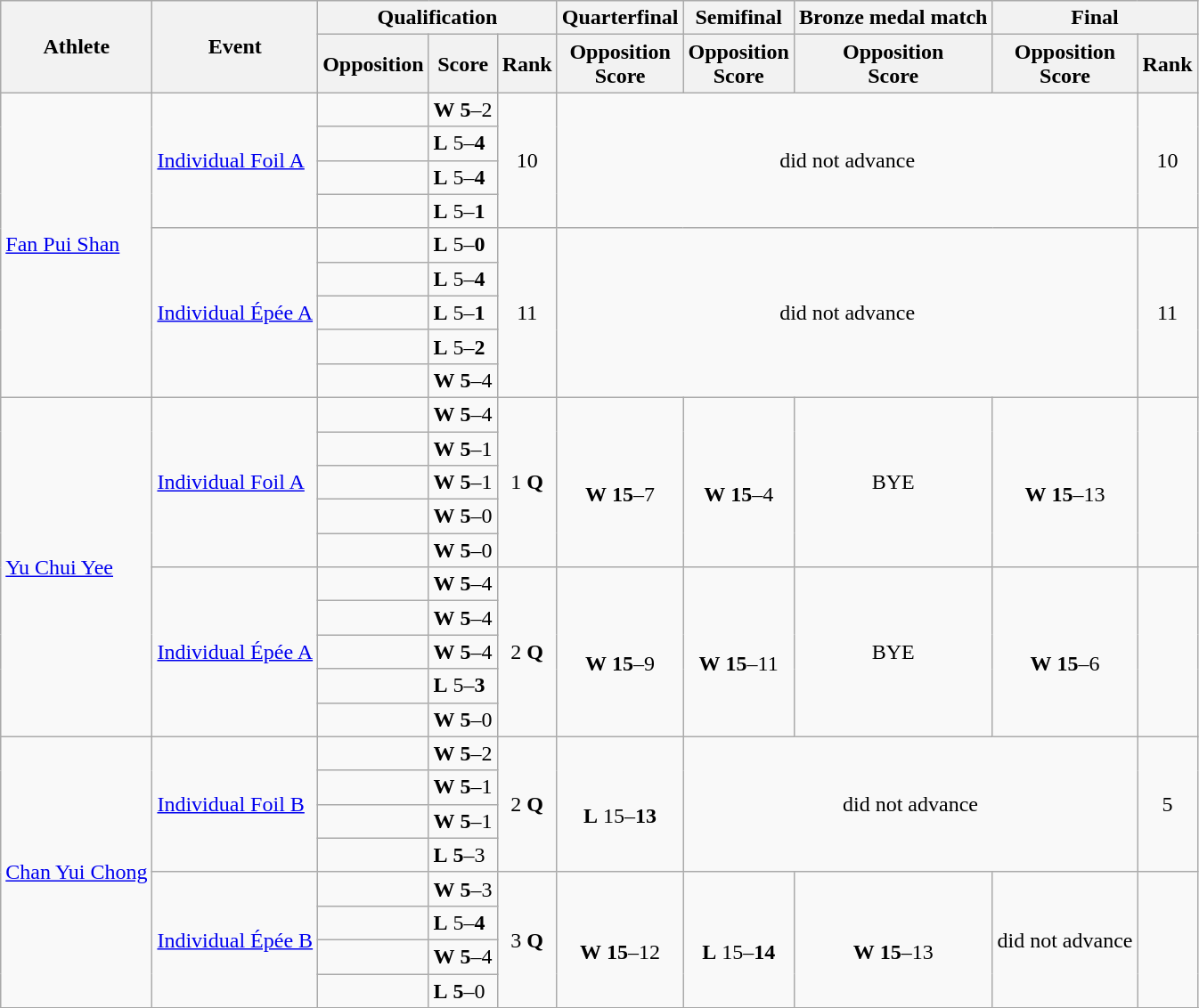<table class=wikitable>
<tr>
<th rowspan="2">Athlete</th>
<th rowspan="2">Event</th>
<th colspan="3">Qualification</th>
<th>Quarterfinal</th>
<th>Semifinal</th>
<th>Bronze medal match</th>
<th colspan="2">Final</th>
</tr>
<tr>
<th>Opposition</th>
<th>Score</th>
<th>Rank</th>
<th>Opposition<br>Score</th>
<th>Opposition<br>Score</th>
<th>Opposition<br>Score</th>
<th>Opposition<br>Score</th>
<th>Rank</th>
</tr>
<tr>
<td rowspan="9"><a href='#'>Fan Pui Shan</a></td>
<td rowspan=4><a href='#'>Individual Foil A</a></td>
<td></td>
<td><strong>W</strong> <strong>5</strong>–2</td>
<td align="center" rowspan=4>10</td>
<td align="center" rowspan=4 colspan="4">did not advance</td>
<td align="center" rowspan=4>10</td>
</tr>
<tr>
<td></td>
<td><strong>L</strong> 5–<strong>4</strong></td>
</tr>
<tr>
<td></td>
<td><strong>L</strong> 5–<strong>4</strong></td>
</tr>
<tr>
<td></td>
<td><strong>L</strong> 5–<strong>1</strong></td>
</tr>
<tr>
<td rowspan=5><a href='#'>Individual Épée A</a></td>
<td></td>
<td><strong>L</strong> 5–<strong>0</strong></td>
<td align="center" rowspan=5>11</td>
<td align="center" rowspan=5 colspan="4">did not advance</td>
<td align="center" rowspan=5>11</td>
</tr>
<tr>
<td></td>
<td><strong>L</strong> 5–<strong>4</strong></td>
</tr>
<tr>
<td></td>
<td><strong>L</strong> 5–<strong>1</strong></td>
</tr>
<tr>
<td></td>
<td><strong>L</strong> 5–<strong>2</strong></td>
</tr>
<tr>
<td></td>
<td><strong>W</strong> <strong>5</strong>–4</td>
</tr>
<tr>
<td rowspan="10"><a href='#'>Yu Chui Yee</a></td>
<td rowspan=5><a href='#'>Individual Foil A</a></td>
<td></td>
<td><strong>W</strong> <strong>5</strong>–4</td>
<td align="center" rowspan=5>1 <strong>Q</strong></td>
<td align="center" rowspan=5> <br> <strong>W</strong> <strong>15</strong>–7</td>
<td align="center" rowspan=5> <br> <strong>W</strong> <strong>15</strong>–4</td>
<td align="center" rowspan=5>BYE</td>
<td align="center" rowspan=5><br> <strong>W</strong> <strong>15</strong>–13</td>
<td align="center" rowspan=5></td>
</tr>
<tr>
<td></td>
<td><strong>W</strong> <strong>5</strong>–1</td>
</tr>
<tr>
<td></td>
<td><strong>W</strong> <strong>5</strong>–1</td>
</tr>
<tr>
<td></td>
<td><strong>W</strong> <strong>5</strong>–0</td>
</tr>
<tr>
<td></td>
<td><strong>W</strong> <strong>5</strong>–0</td>
</tr>
<tr>
<td rowspan=5><a href='#'>Individual Épée A</a></td>
<td></td>
<td><strong>W</strong> <strong>5</strong>–4</td>
<td align="center" rowspan=5>2 <strong>Q</strong></td>
<td align="center" rowspan=5><br><strong>W</strong> <strong>15</strong>–9</td>
<td align="center" rowspan=5><br> <strong>W</strong> <strong>15</strong>–11</td>
<td align="center" rowspan=5>BYE</td>
<td align="center" rowspan=5> <br> <strong>W</strong> <strong>15</strong>–6</td>
<td align="center" rowspan=5></td>
</tr>
<tr>
<td></td>
<td><strong>W</strong> <strong>5</strong>–4</td>
</tr>
<tr>
<td></td>
<td><strong>W</strong> <strong>5</strong>–4</td>
</tr>
<tr>
<td></td>
<td><strong>L</strong> 5–<strong>3</strong></td>
</tr>
<tr>
<td></td>
<td><strong>W</strong> <strong>5</strong>–0</td>
</tr>
<tr>
<td rowspan="8"><a href='#'>Chan Yui Chong</a></td>
<td rowspan=4><a href='#'>Individual Foil B</a></td>
<td></td>
<td><strong>W</strong> <strong>5</strong>–2<br></td>
<td align="center" rowspan=4>2 <strong>Q</strong></td>
<td align="center" rowspan=4><br><strong>L</strong> 15–<strong>13</strong></td>
<td align="center" rowspan=4 colspan="3">did not advance</td>
<td align="center" rowspan=4>5</td>
</tr>
<tr>
<td></td>
<td><strong>W</strong> <strong>5</strong>–1</td>
</tr>
<tr>
<td></td>
<td><strong>W</strong> <strong>5</strong>–1</td>
</tr>
<tr>
<td></td>
<td><strong>L</strong> <strong>5</strong>–3</td>
</tr>
<tr>
<td rowspan=4><a href='#'>Individual Épée B</a></td>
<td></td>
<td><strong>W</strong> <strong>5</strong>–3</td>
<td align="center" rowspan=4>3 <strong>Q</strong></td>
<td align="center" rowspan=4><br><strong>W</strong> <strong>15</strong>–12</td>
<td align="center" rowspan=4><br> <strong>L</strong> 15–<strong>14</strong></td>
<td align="center" rowspan=4><br><strong>W</strong> <strong>15</strong>–13</td>
<td align="center" rowspan=4>did not advance</td>
<td align="center" rowspan=4></td>
</tr>
<tr>
<td></td>
<td><strong>L</strong> 5–<strong>4</strong></td>
</tr>
<tr>
<td></td>
<td><strong>W</strong> <strong>5</strong>–4</td>
</tr>
<tr>
<td></td>
<td><strong>L</strong> <strong>5</strong>–0</td>
</tr>
<tr>
</tr>
</table>
